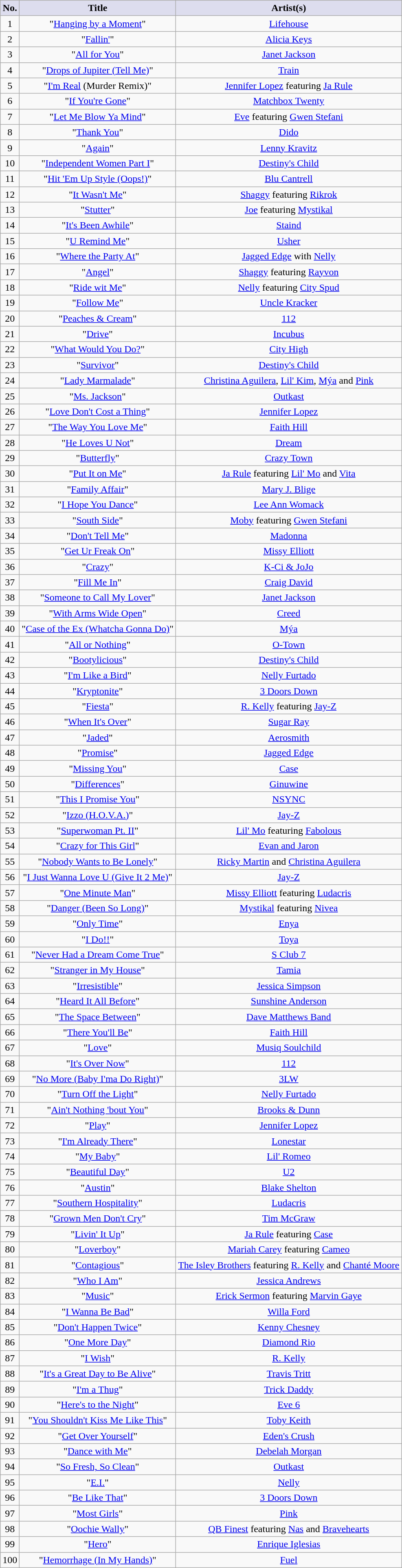<table class="wikitable sortable" style="text-align: center">
<tr>
<th scope="col" style="background:#dde;">No.</th>
<th scope="col" style="background:#dde;">Title</th>
<th scope="col" style="background:#dde;">Artist(s)</th>
</tr>
<tr>
<td>1</td>
<td>"<a href='#'>Hanging by a Moment</a>"</td>
<td><a href='#'>Lifehouse</a></td>
</tr>
<tr>
<td>2</td>
<td>"<a href='#'>Fallin'</a>"</td>
<td><a href='#'>Alicia Keys</a></td>
</tr>
<tr>
<td>3</td>
<td>"<a href='#'>All for You</a>"</td>
<td><a href='#'>Janet Jackson</a></td>
</tr>
<tr>
<td>4</td>
<td>"<a href='#'>Drops of Jupiter (Tell Me)</a>"</td>
<td><a href='#'>Train</a></td>
</tr>
<tr>
<td>5</td>
<td>"<a href='#'>I'm Real</a> (Murder Remix)"</td>
<td><a href='#'>Jennifer Lopez</a> featuring <a href='#'>Ja Rule</a></td>
</tr>
<tr>
<td>6</td>
<td>"<a href='#'>If You're Gone</a>"</td>
<td><a href='#'>Matchbox Twenty</a></td>
</tr>
<tr>
<td>7</td>
<td>"<a href='#'>Let Me Blow Ya Mind</a>"</td>
<td><a href='#'>Eve</a> featuring <a href='#'>Gwen Stefani</a></td>
</tr>
<tr>
<td>8</td>
<td>"<a href='#'>Thank You</a>"</td>
<td><a href='#'>Dido</a></td>
</tr>
<tr>
<td>9</td>
<td>"<a href='#'>Again</a>"</td>
<td><a href='#'>Lenny Kravitz</a></td>
</tr>
<tr>
<td>10</td>
<td>"<a href='#'>Independent Women Part I</a>"</td>
<td><a href='#'>Destiny's Child</a></td>
</tr>
<tr>
<td>11</td>
<td>"<a href='#'>Hit 'Em Up Style (Oops!)</a>"</td>
<td><a href='#'>Blu Cantrell</a></td>
</tr>
<tr>
<td>12</td>
<td>"<a href='#'>It Wasn't Me</a>"</td>
<td><a href='#'>Shaggy</a> featuring <a href='#'>Rikrok</a></td>
</tr>
<tr>
<td>13</td>
<td>"<a href='#'>Stutter</a>"</td>
<td><a href='#'>Joe</a> featuring <a href='#'>Mystikal</a></td>
</tr>
<tr>
<td>14</td>
<td>"<a href='#'>It's Been Awhile</a>"</td>
<td><a href='#'>Staind</a></td>
</tr>
<tr>
<td>15</td>
<td>"<a href='#'>U Remind Me</a>"</td>
<td><a href='#'>Usher</a></td>
</tr>
<tr>
<td>16</td>
<td>"<a href='#'>Where the Party At</a>"</td>
<td><a href='#'>Jagged Edge</a> with <a href='#'>Nelly</a></td>
</tr>
<tr>
<td>17</td>
<td>"<a href='#'>Angel</a>"</td>
<td><a href='#'>Shaggy</a> featuring <a href='#'>Rayvon</a></td>
</tr>
<tr>
<td>18</td>
<td>"<a href='#'>Ride wit Me</a>"</td>
<td><a href='#'>Nelly</a> featuring <a href='#'>City Spud</a></td>
</tr>
<tr>
<td>19</td>
<td>"<a href='#'>Follow Me</a>"</td>
<td><a href='#'>Uncle Kracker</a></td>
</tr>
<tr>
<td>20</td>
<td>"<a href='#'>Peaches & Cream</a>"</td>
<td><a href='#'>112</a></td>
</tr>
<tr>
<td>21</td>
<td>"<a href='#'>Drive</a>"</td>
<td><a href='#'>Incubus</a></td>
</tr>
<tr>
<td>22</td>
<td>"<a href='#'>What Would You Do?</a>"</td>
<td><a href='#'>City High</a></td>
</tr>
<tr>
<td>23</td>
<td>"<a href='#'>Survivor</a>"</td>
<td><a href='#'>Destiny's Child</a></td>
</tr>
<tr>
<td>24</td>
<td>"<a href='#'>Lady Marmalade</a>"</td>
<td><a href='#'>Christina Aguilera</a>, <a href='#'>Lil' Kim</a>, <a href='#'>Mýa</a> and <a href='#'>Pink</a></td>
</tr>
<tr>
<td>25</td>
<td>"<a href='#'>Ms. Jackson</a>"</td>
<td><a href='#'>Outkast</a></td>
</tr>
<tr>
<td>26</td>
<td>"<a href='#'>Love Don't Cost a Thing</a>"</td>
<td><a href='#'>Jennifer Lopez</a></td>
</tr>
<tr>
<td>27</td>
<td>"<a href='#'>The Way You Love Me</a>"</td>
<td><a href='#'>Faith Hill</a></td>
</tr>
<tr>
<td>28</td>
<td>"<a href='#'>He Loves U Not</a>"</td>
<td><a href='#'>Dream</a></td>
</tr>
<tr>
<td>29</td>
<td>"<a href='#'>Butterfly</a>"</td>
<td><a href='#'>Crazy Town</a></td>
</tr>
<tr>
<td>30</td>
<td>"<a href='#'>Put It on Me</a>"</td>
<td><a href='#'>Ja Rule</a> featuring <a href='#'>Lil' Mo</a> and <a href='#'>Vita</a></td>
</tr>
<tr>
<td>31</td>
<td>"<a href='#'>Family Affair</a>"</td>
<td><a href='#'>Mary J. Blige</a></td>
</tr>
<tr>
<td>32</td>
<td>"<a href='#'>I Hope You Dance</a>"</td>
<td><a href='#'>Lee Ann Womack</a></td>
</tr>
<tr>
<td>33</td>
<td>"<a href='#'>South Side</a>"</td>
<td><a href='#'>Moby</a> featuring <a href='#'>Gwen Stefani</a></td>
</tr>
<tr>
<td>34</td>
<td>"<a href='#'>Don't Tell Me</a>"</td>
<td><a href='#'>Madonna</a></td>
</tr>
<tr>
<td>35</td>
<td>"<a href='#'>Get Ur Freak On</a>"</td>
<td><a href='#'>Missy Elliott</a></td>
</tr>
<tr>
<td>36</td>
<td>"<a href='#'>Crazy</a>"</td>
<td><a href='#'>K-Ci & JoJo</a></td>
</tr>
<tr>
<td>37</td>
<td>"<a href='#'>Fill Me In</a>"</td>
<td><a href='#'>Craig David</a></td>
</tr>
<tr>
<td>38</td>
<td>"<a href='#'>Someone to Call My Lover</a>"</td>
<td><a href='#'>Janet Jackson</a></td>
</tr>
<tr>
<td>39</td>
<td>"<a href='#'>With Arms Wide Open</a>"</td>
<td><a href='#'>Creed</a></td>
</tr>
<tr>
<td>40</td>
<td>"<a href='#'>Case of the Ex (Whatcha Gonna Do)</a>"</td>
<td><a href='#'>Mýa</a></td>
</tr>
<tr>
<td>41</td>
<td>"<a href='#'>All or Nothing</a>"</td>
<td><a href='#'>O-Town</a></td>
</tr>
<tr>
<td>42</td>
<td>"<a href='#'>Bootylicious</a>"</td>
<td><a href='#'>Destiny's Child</a></td>
</tr>
<tr>
<td>43</td>
<td>"<a href='#'>I'm Like a Bird</a>"</td>
<td><a href='#'>Nelly Furtado</a></td>
</tr>
<tr>
<td>44</td>
<td>"<a href='#'>Kryptonite</a>"</td>
<td><a href='#'>3 Doors Down</a></td>
</tr>
<tr>
<td>45</td>
<td>"<a href='#'>Fiesta</a>"</td>
<td><a href='#'>R. Kelly</a> featuring <a href='#'>Jay-Z</a></td>
</tr>
<tr>
<td>46</td>
<td>"<a href='#'>When It's Over</a>"</td>
<td><a href='#'>Sugar Ray</a></td>
</tr>
<tr>
<td>47</td>
<td>"<a href='#'>Jaded</a>"</td>
<td><a href='#'>Aerosmith</a></td>
</tr>
<tr>
<td>48</td>
<td>"<a href='#'>Promise</a>"</td>
<td><a href='#'>Jagged Edge</a></td>
</tr>
<tr>
<td>49</td>
<td>"<a href='#'>Missing You</a>"</td>
<td><a href='#'>Case</a></td>
</tr>
<tr>
<td>50</td>
<td>"<a href='#'>Differences</a>"</td>
<td><a href='#'>Ginuwine</a></td>
</tr>
<tr>
<td>51</td>
<td>"<a href='#'>This I Promise You</a>"</td>
<td><a href='#'>NSYNC</a></td>
</tr>
<tr>
<td>52</td>
<td>"<a href='#'>Izzo (H.O.V.A.)</a>"</td>
<td><a href='#'>Jay-Z</a></td>
</tr>
<tr>
<td>53</td>
<td>"<a href='#'>Superwoman Pt. II</a>"</td>
<td><a href='#'>Lil' Mo</a> featuring <a href='#'>Fabolous</a></td>
</tr>
<tr>
<td>54</td>
<td>"<a href='#'>Crazy for This Girl</a>"</td>
<td><a href='#'>Evan and Jaron</a></td>
</tr>
<tr>
<td>55</td>
<td>"<a href='#'>Nobody Wants to Be Lonely</a>"</td>
<td><a href='#'>Ricky Martin</a> and <a href='#'>Christina Aguilera</a></td>
</tr>
<tr>
<td>56</td>
<td>"<a href='#'>I Just Wanna Love U (Give It 2 Me)</a>"</td>
<td><a href='#'>Jay-Z</a></td>
</tr>
<tr>
<td>57</td>
<td>"<a href='#'>One Minute Man</a>"</td>
<td><a href='#'>Missy Elliott</a> featuring <a href='#'>Ludacris</a></td>
</tr>
<tr>
<td>58</td>
<td>"<a href='#'>Danger (Been So Long)</a>"</td>
<td><a href='#'>Mystikal</a> featuring <a href='#'>Nivea</a></td>
</tr>
<tr>
<td>59</td>
<td>"<a href='#'>Only Time</a>"</td>
<td><a href='#'>Enya</a></td>
</tr>
<tr>
<td>60</td>
<td>"<a href='#'>I Do!!</a>"</td>
<td><a href='#'>Toya</a></td>
</tr>
<tr>
<td>61</td>
<td>"<a href='#'>Never Had a Dream Come True</a>"</td>
<td><a href='#'>S Club 7</a></td>
</tr>
<tr>
<td>62</td>
<td>"<a href='#'>Stranger in My House</a>"</td>
<td><a href='#'>Tamia</a></td>
</tr>
<tr>
<td>63</td>
<td>"<a href='#'>Irresistible</a>"</td>
<td><a href='#'>Jessica Simpson</a></td>
</tr>
<tr>
<td>64</td>
<td>"<a href='#'>Heard It All Before</a>"</td>
<td><a href='#'>Sunshine Anderson</a></td>
</tr>
<tr>
<td>65</td>
<td>"<a href='#'>The Space Between</a>"</td>
<td><a href='#'>Dave Matthews Band</a></td>
</tr>
<tr>
<td>66</td>
<td>"<a href='#'>There You'll Be</a>"</td>
<td><a href='#'>Faith Hill</a></td>
</tr>
<tr>
<td>67</td>
<td>"<a href='#'>Love</a>"</td>
<td><a href='#'>Musiq Soulchild</a></td>
</tr>
<tr>
<td>68</td>
<td>"<a href='#'>It's Over Now</a>"</td>
<td><a href='#'>112</a></td>
</tr>
<tr>
<td>69</td>
<td>"<a href='#'>No More (Baby I'ma Do Right)</a>"</td>
<td><a href='#'>3LW</a></td>
</tr>
<tr>
<td>70</td>
<td>"<a href='#'>Turn Off the Light</a>"</td>
<td><a href='#'>Nelly Furtado</a></td>
</tr>
<tr>
<td>71</td>
<td>"<a href='#'>Ain't Nothing 'bout You</a>"</td>
<td><a href='#'>Brooks & Dunn</a></td>
</tr>
<tr>
<td>72</td>
<td>"<a href='#'>Play</a>"</td>
<td><a href='#'>Jennifer Lopez</a></td>
</tr>
<tr>
<td>73</td>
<td>"<a href='#'>I'm Already There</a>"</td>
<td><a href='#'>Lonestar</a></td>
</tr>
<tr>
<td>74</td>
<td>"<a href='#'>My Baby</a>"</td>
<td><a href='#'>Lil' Romeo</a></td>
</tr>
<tr>
<td>75</td>
<td>"<a href='#'>Beautiful Day</a>"</td>
<td><a href='#'>U2</a></td>
</tr>
<tr>
<td>76</td>
<td>"<a href='#'>Austin</a>"</td>
<td><a href='#'>Blake Shelton</a></td>
</tr>
<tr>
<td>77</td>
<td>"<a href='#'>Southern Hospitality</a>"</td>
<td><a href='#'>Ludacris</a></td>
</tr>
<tr>
<td>78</td>
<td>"<a href='#'>Grown Men Don't Cry</a>"</td>
<td><a href='#'>Tim McGraw</a></td>
</tr>
<tr>
<td>79</td>
<td>"<a href='#'>Livin' It Up</a>"</td>
<td><a href='#'>Ja Rule</a> featuring <a href='#'>Case</a></td>
</tr>
<tr>
<td>80</td>
<td>"<a href='#'>Loverboy</a>"</td>
<td><a href='#'>Mariah Carey</a> featuring <a href='#'>Cameo</a></td>
</tr>
<tr>
<td>81</td>
<td>"<a href='#'>Contagious</a>"</td>
<td><a href='#'>The Isley Brothers</a> featuring <a href='#'>R. Kelly</a> and <a href='#'>Chanté Moore</a></td>
</tr>
<tr>
<td>82</td>
<td>"<a href='#'>Who I Am</a>"</td>
<td><a href='#'>Jessica Andrews</a></td>
</tr>
<tr>
<td>83</td>
<td>"<a href='#'>Music</a>"</td>
<td><a href='#'>Erick Sermon</a> featuring <a href='#'>Marvin Gaye</a></td>
</tr>
<tr>
<td>84</td>
<td>"<a href='#'>I Wanna Be Bad</a>"</td>
<td><a href='#'>Willa Ford</a></td>
</tr>
<tr>
<td>85</td>
<td>"<a href='#'>Don't Happen Twice</a>"</td>
<td><a href='#'>Kenny Chesney</a></td>
</tr>
<tr>
<td>86</td>
<td>"<a href='#'>One More Day</a>"</td>
<td><a href='#'>Diamond Rio</a></td>
</tr>
<tr>
<td>87</td>
<td>"<a href='#'>I Wish</a>"</td>
<td><a href='#'>R. Kelly</a></td>
</tr>
<tr>
<td>88</td>
<td>"<a href='#'>It's a Great Day to Be Alive</a>"</td>
<td><a href='#'>Travis Tritt</a></td>
</tr>
<tr>
<td>89</td>
<td>"<a href='#'>I'm a Thug</a>"</td>
<td><a href='#'>Trick Daddy</a></td>
</tr>
<tr>
<td>90</td>
<td>"<a href='#'>Here's to the Night</a>"</td>
<td><a href='#'>Eve 6</a></td>
</tr>
<tr>
<td>91</td>
<td>"<a href='#'>You Shouldn't Kiss Me Like This</a>"</td>
<td><a href='#'>Toby Keith</a></td>
</tr>
<tr>
<td>92</td>
<td>"<a href='#'>Get Over Yourself</a>"</td>
<td><a href='#'>Eden's Crush</a></td>
</tr>
<tr>
<td>93</td>
<td>"<a href='#'>Dance with Me</a>"</td>
<td><a href='#'>Debelah Morgan</a></td>
</tr>
<tr>
<td>94</td>
<td>"<a href='#'>So Fresh, So Clean</a>"</td>
<td><a href='#'>Outkast</a></td>
</tr>
<tr>
<td>95</td>
<td>"<a href='#'>E.I.</a>"</td>
<td><a href='#'>Nelly</a></td>
</tr>
<tr>
<td>96</td>
<td>"<a href='#'>Be Like That</a>"</td>
<td><a href='#'>3 Doors Down</a></td>
</tr>
<tr>
<td>97</td>
<td>"<a href='#'>Most Girls</a>"</td>
<td><a href='#'>Pink</a></td>
</tr>
<tr>
<td>98</td>
<td>"<a href='#'>Oochie Wally</a>"</td>
<td><a href='#'>QB Finest</a> featuring <a href='#'>Nas</a> and <a href='#'>Bravehearts</a></td>
</tr>
<tr>
<td>99</td>
<td>"<a href='#'>Hero</a>"</td>
<td><a href='#'>Enrique Iglesias</a></td>
</tr>
<tr>
<td>100</td>
<td>"<a href='#'>Hemorrhage (In My Hands)</a>"</td>
<td><a href='#'>Fuel</a></td>
</tr>
</table>
